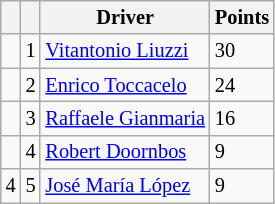<table class="wikitable" style="font-size: 85%;">
<tr>
<th></th>
<th></th>
<th>Driver</th>
<th>Points</th>
</tr>
<tr>
<td align="left"></td>
<td align="center">1</td>
<td> <a href='#'>Vitantonio Liuzzi</a></td>
<td>30</td>
</tr>
<tr>
<td align="left"></td>
<td align="center">2</td>
<td> <a href='#'>Enrico Toccacelo</a></td>
<td>24</td>
</tr>
<tr>
<td align="left"></td>
<td align="center">3</td>
<td> <a href='#'>Raffaele Gianmaria</a></td>
<td>16</td>
</tr>
<tr>
<td align="left"></td>
<td align="center">4</td>
<td> <a href='#'>Robert Doornbos</a></td>
<td>9</td>
</tr>
<tr>
<td align="left"> 4</td>
<td align="center">5</td>
<td> <a href='#'>José María López</a></td>
<td>9</td>
</tr>
</table>
